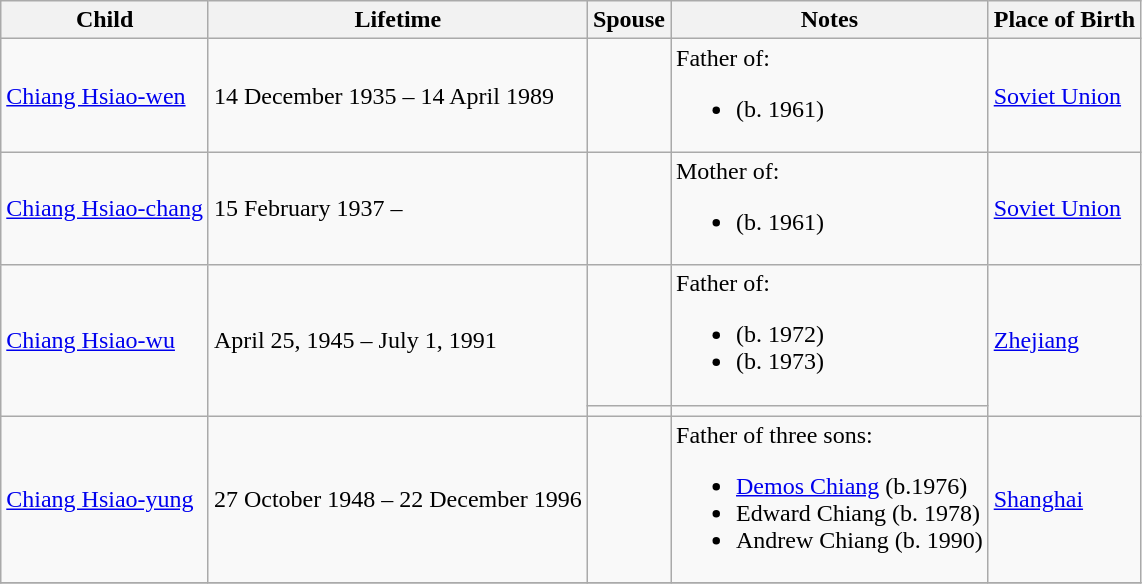<table class="wikitable">
<tr>
<th>Child</th>
<th>Lifetime</th>
<th>Spouse</th>
<th>Notes</th>
<th>Place of Birth</th>
</tr>
<tr>
<td><a href='#'>Chiang Hsiao-wen</a></td>
<td>14 December 1935 – 14 April 1989</td>
<td></td>
<td>Father of:<br><ul><li> (b. 1961)</li></ul></td>
<td><a href='#'>Soviet Union</a></td>
</tr>
<tr>
<td><a href='#'>Chiang Hsiao-chang</a></td>
<td>15 February 1937 –</td>
<td></td>
<td>Mother of:<br><ul><li> (b. 1961)</li></ul></td>
<td><a href='#'>Soviet Union</a></td>
</tr>
<tr>
<td rowspan=2><a href='#'>Chiang Hsiao-wu</a></td>
<td rowspan=2>April 25, 1945 – July 1, 1991</td>
<td></td>
<td>Father of:<br><ul><li> (b. 1972)</li><li> (b. 1973)</li></ul></td>
<td rowspan=2><a href='#'>Zhejiang</a></td>
</tr>
<tr>
<td></td>
<td></td>
</tr>
<tr>
<td><a href='#'>Chiang Hsiao-yung</a></td>
<td>27 October 1948 – 22 December 1996</td>
<td></td>
<td>Father of three sons:<br><ul><li><a href='#'>Demos Chiang</a> (b.1976)</li><li>Edward Chiang (b. 1978)</li><li>Andrew Chiang (b. 1990)</li></ul></td>
<td><a href='#'>Shanghai</a></td>
</tr>
<tr>
</tr>
</table>
